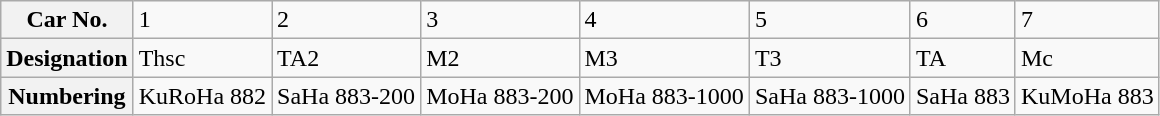<table class="wikitable">
<tr>
<th>Car No.</th>
<td>1</td>
<td>2</td>
<td>3</td>
<td>4</td>
<td>5</td>
<td>6</td>
<td>7</td>
</tr>
<tr>
<th>Designation</th>
<td>Thsc</td>
<td>TA2</td>
<td>M2</td>
<td>M3</td>
<td>T3</td>
<td>TA</td>
<td>Mc</td>
</tr>
<tr>
<th>Numbering</th>
<td>KuRoHa 882</td>
<td>SaHa 883-200</td>
<td>MoHa 883-200</td>
<td>MoHa 883-1000</td>
<td>SaHa 883-1000</td>
<td>SaHa 883</td>
<td>KuMoHa 883</td>
</tr>
</table>
